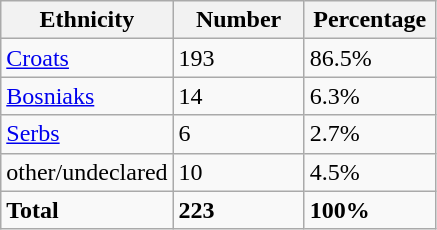<table class="wikitable">
<tr>
<th width="100px">Ethnicity</th>
<th width="80px">Number</th>
<th width="80px">Percentage</th>
</tr>
<tr>
<td><a href='#'>Croats</a></td>
<td>193</td>
<td>86.5%</td>
</tr>
<tr>
<td><a href='#'>Bosniaks</a></td>
<td>14</td>
<td>6.3%</td>
</tr>
<tr>
<td><a href='#'>Serbs</a></td>
<td>6</td>
<td>2.7%</td>
</tr>
<tr>
<td>other/undeclared</td>
<td>10</td>
<td>4.5%</td>
</tr>
<tr>
<td><strong>Total</strong></td>
<td><strong>223</strong></td>
<td><strong>100%</strong></td>
</tr>
</table>
